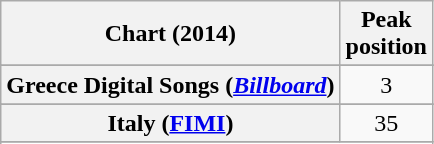<table class="wikitable sortable plainrowheaders" style="text-align:center">
<tr>
<th scope="col">Chart (2014)</th>
<th scope="col">Peak<br>position</th>
</tr>
<tr>
</tr>
<tr>
</tr>
<tr>
</tr>
<tr>
</tr>
<tr>
<th scope="row">Greece Digital Songs (<em><a href='#'>Billboard</a></em>)</th>
<td>3</td>
</tr>
<tr>
</tr>
<tr>
</tr>
<tr>
<th scope="row">Italy (<a href='#'>FIMI</a>)</th>
<td>35</td>
</tr>
<tr>
</tr>
<tr>
</tr>
<tr>
</tr>
</table>
